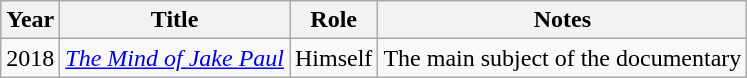<table class="wikitable">
<tr>
<th>Year</th>
<th>Title</th>
<th>Role</th>
<th class="unsortable">Notes</th>
</tr>
<tr>
<td>2018</td>
<td><em><a href='#'>The Mind of Jake Paul</a></em></td>
<td>Himself</td>
<td>The main subject of the documentary</td>
</tr>
</table>
